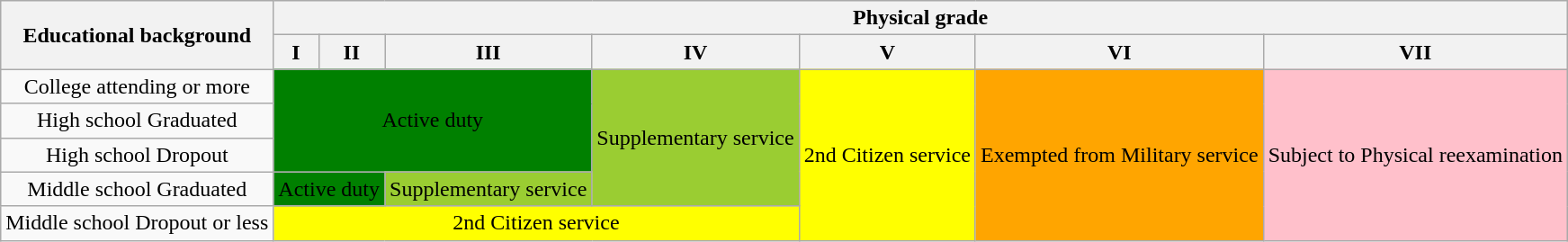<table class="wikitable">
<tr>
<th rowspan="2">Educational background</th>
<th colspan="7">Physical grade</th>
</tr>
<tr>
<th>I</th>
<th>II</th>
<th>III</th>
<th>IV</th>
<th>V</th>
<th>VI</th>
<th>VII</th>
</tr>
<tr>
<td div style="text-align:center">College attending or more</td>
<td colspan="3" rowspan="3" div style="background:green; text-align:center;">Active duty</td>
<td rowspan="4" div style="background:yellowgreen; text-align:center;">Supplementary service</td>
<td style="text-align:center; background:yellow;" rowspan="5" div>2nd Citizen service</td>
<td rowspan="5" div style="background:orange; text-align:center;">Exempted from Military service</td>
<td rowspan="5" div style="background:pink; text-align:center;">Subject to Physical reexamination</td>
</tr>
<tr>
<td div style="text-align:center">High school Graduated</td>
</tr>
<tr>
<td div style="text-align:center">High school Dropout</td>
</tr>
<tr>
<td div style="text-align:center">Middle school Graduated</td>
<td colspan="2" div style="background:green; text-align:center;">Active duty</td>
<td div style="background:yellowgreen; text-align:center;">Supplementary service</td>
</tr>
<tr>
<td div style="text-align:center">Middle school Dropout or less</td>
<td style="text-align:center; background:yellow;" colspan="4" div>2nd Citizen service</td>
</tr>
</table>
